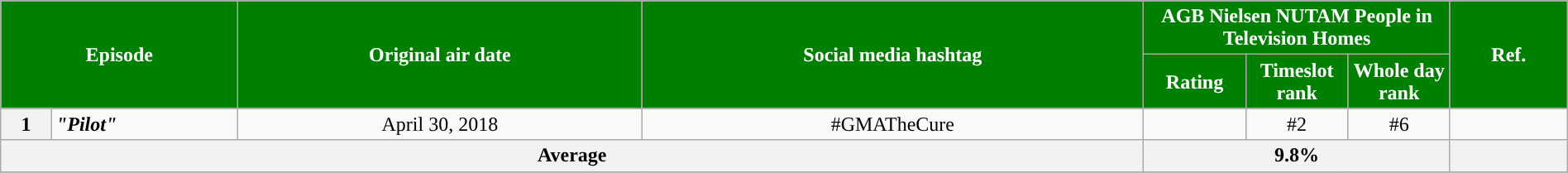<table class="wikitable" style="text-align:center; font-size:100%; line-height:18px;" width="100%">
<tr>
<th style="background-color:#008000; color:#ffffff;" colspan="2" rowspan="2">Episode</th>
<th style="background-color:#008000; color:white" rowspan="2">Original air date</th>
<th style="background-color:#008000; color:white" rowspan="2">Social media hashtag</th>
<th style="background-color:#008000; color:#ffffff;" colspan="3">AGB Nielsen NUTAM People in Television Homes</th>
<th style="background-color:#008000;  color:#ffffff;" rowspan="2">Ref.</th>
</tr>
<tr>
<th style="background-color:#008000; width:75px; color:#ffffff;">Rating</th>
<th style="background-color:#008000; width:75px; color:#ffffff;">Timeslot<br>rank</th>
<th style="background-color:#008000; width:75px; color:#ffffff;">Whole day<br>rank</th>
</tr>
<tr>
<th>1</th>
<td style="text-align: left;"><strong><em>"Pilot"</em></strong></td>
<td>April 30, 2018</td>
<td>#GMATheCure</td>
<td></td>
<td>#2</td>
<td>#6</td>
<td></td>
</tr>
<tr>
<th colspan="4">Average</th>
<th colspan="3">9.8%</th>
<th></th>
</tr>
<tr>
</tr>
</table>
